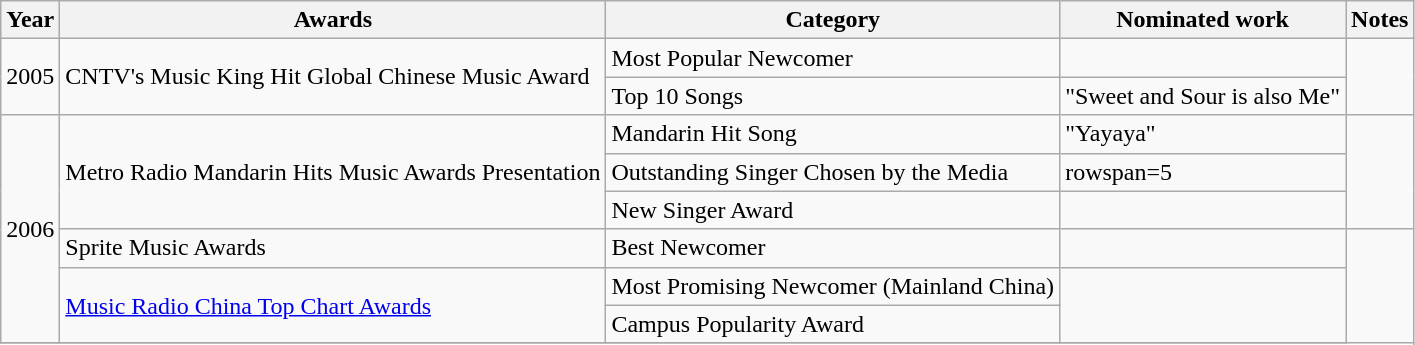<table class="wikitable sortable">
<tr>
<th>Year</th>
<th>Awards</th>
<th>Category</th>
<th>Nominated work</th>
<th class="unsortable">Notes</th>
</tr>
<tr>
<td rowspan=2>2005</td>
<td rowspan=2>CNTV's Music King Hit Global Chinese Music Award</td>
<td>Most Popular Newcomer</td>
<td></td>
<td rowspan=2></td>
</tr>
<tr>
<td>Top 10 Songs</td>
<td>"Sweet and Sour is also Me"</td>
</tr>
<tr>
<td rowspan=6>2006</td>
<td rowspan=3>Metro Radio Mandarin Hits Music Awards Presentation</td>
<td>Mandarin Hit Song</td>
<td>"Yayaya"</td>
<td rowspan=3></td>
</tr>
<tr>
<td>Outstanding Singer Chosen by the Media</td>
<td>rowspan=5 </td>
</tr>
<tr>
<td>New Singer Award</td>
</tr>
<tr>
<td>Sprite Music Awards</td>
<td>Best Newcomer</td>
<td></td>
</tr>
<tr>
<td rowspan=2><a href='#'>Music Radio China Top Chart Awards</a></td>
<td>Most Promising Newcomer (Mainland China)</td>
<td rowspan=2></td>
</tr>
<tr>
<td>Campus Popularity Award</td>
</tr>
<tr>
</tr>
</table>
